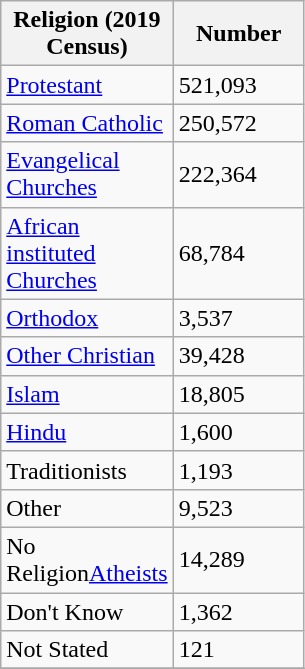<table class="wikitable">
<tr>
<th style="width:100px;">Religion (2019 Census)</th>
<th style="width:80px;">Number</th>
</tr>
<tr>
<td><a href='#'>Protestant</a></td>
<td>521,093</td>
</tr>
<tr>
<td><a href='#'>Roman Catholic</a></td>
<td>250,572</td>
</tr>
<tr>
<td><a href='#'>Evangelical Churches</a></td>
<td>222,364</td>
</tr>
<tr>
<td><a href='#'>African instituted Churches</a></td>
<td>68,784</td>
</tr>
<tr>
<td><a href='#'>Orthodox</a></td>
<td>3,537</td>
</tr>
<tr>
<td><a href='#'>Other Christian</a></td>
<td>39,428</td>
</tr>
<tr>
<td><a href='#'>Islam</a></td>
<td>18,805</td>
</tr>
<tr>
<td><a href='#'>Hindu</a></td>
<td>1,600</td>
</tr>
<tr>
<td>Traditionists</td>
<td>1,193</td>
</tr>
<tr>
<td>Other</td>
<td>9,523</td>
</tr>
<tr>
<td>No Religion<a href='#'>Atheists</a></td>
<td>14,289</td>
</tr>
<tr>
<td>Don't Know</td>
<td>1,362</td>
</tr>
<tr>
<td>Not Stated</td>
<td>121</td>
</tr>
<tr>
</tr>
</table>
